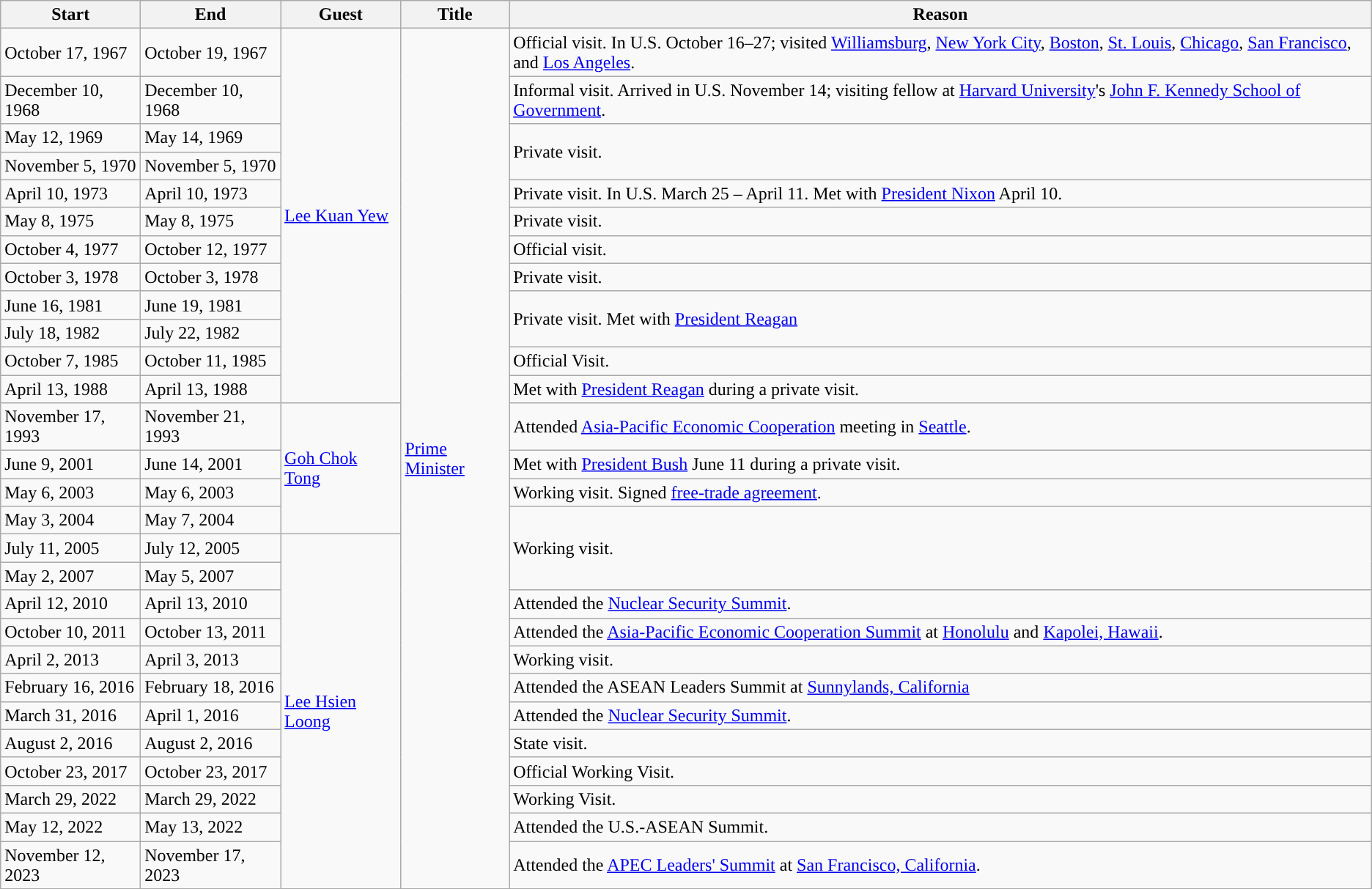<table class="wikitable sortable">
<tr>
<th>Start</th>
<th>End</th>
<th>Guest</th>
<th>Title</th>
<th>Reason</th>
</tr>
<tr>
<td>October 17, 1967</td>
<td>October 19, 1967</td>
<td rowspan=12><a href='#'>Lee Kuan Yew</a></td>
<td rowspan=28><a href='#'>Prime Minister</a></td>
<td>Official visit. In U.S. October 16–27; visited <a href='#'>Williamsburg</a>, <a href='#'>New York City</a>, <a href='#'>Boston</a>, <a href='#'>St. Louis</a>, <a href='#'>Chicago</a>, <a href='#'>San Francisco</a>, and <a href='#'>Los Angeles</a>.</td>
</tr>
<tr>
<td>December 10, 1968</td>
<td>December 10, 1968</td>
<td>Informal visit. Arrived in U.S. November 14; visiting fellow at <a href='#'>Harvard University</a>'s <a href='#'>John F. Kennedy School of Government</a>.</td>
</tr>
<tr>
<td>May 12, 1969</td>
<td>May 14, 1969</td>
<td rowspan=2>Private visit.</td>
</tr>
<tr>
<td>November 5, 1970</td>
<td>November 5, 1970</td>
</tr>
<tr>
<td>April 10, 1973</td>
<td>April 10, 1973</td>
<td>Private visit. In U.S. March 25 – April 11. Met with <a href='#'>President Nixon</a> April 10.</td>
</tr>
<tr>
<td>May 8, 1975</td>
<td>May 8, 1975</td>
<td>Private visit.</td>
</tr>
<tr>
<td>October 4, 1977</td>
<td>October 12, 1977</td>
<td>Official visit.</td>
</tr>
<tr>
<td>October 3, 1978</td>
<td>October 3, 1978</td>
<td>Private visit.</td>
</tr>
<tr>
<td>June 16, 1981</td>
<td>June 19, 1981</td>
<td rowspan=2>Private visit. Met with <a href='#'>President Reagan</a></td>
</tr>
<tr>
<td>July 18, 1982</td>
<td>July 22, 1982</td>
</tr>
<tr>
<td>October 7, 1985</td>
<td>October 11, 1985</td>
<td>Official Visit.</td>
</tr>
<tr>
<td>April 13, 1988</td>
<td>April 13, 1988</td>
<td>Met with <a href='#'>President Reagan</a> during a private visit.</td>
</tr>
<tr>
<td>November 17, 1993</td>
<td>November 21, 1993</td>
<td rowspan=4><a href='#'>Goh Chok Tong</a></td>
<td>Attended <a href='#'>Asia-Pacific Economic Cooperation</a> meeting in <a href='#'>Seattle</a>.</td>
</tr>
<tr>
<td>June 9, 2001</td>
<td>June 14, 2001</td>
<td>Met with <a href='#'>President Bush</a> June 11 during a private visit.</td>
</tr>
<tr>
<td>May 6, 2003</td>
<td>May 6, 2003</td>
<td>Working visit. Signed <a href='#'>free-trade agreement</a>.</td>
</tr>
<tr>
<td>May 3, 2004</td>
<td>May 7, 2004</td>
<td rowspan=3>Working visit.</td>
</tr>
<tr>
<td>July 11, 2005</td>
<td>July 12, 2005</td>
<td rowspan=12><a href='#'>Lee Hsien Loong</a></td>
</tr>
<tr>
<td>May 2, 2007</td>
<td>May 5, 2007</td>
</tr>
<tr>
<td>April 12, 2010</td>
<td>April 13, 2010</td>
<td>Attended the <a href='#'>Nuclear Security Summit</a>.</td>
</tr>
<tr>
<td>October 10, 2011</td>
<td>October 13, 2011</td>
<td>Attended the <a href='#'>Asia-Pacific Economic Cooperation Summit</a> at <a href='#'>Honolulu</a> and <a href='#'>Kapolei, Hawaii</a>.</td>
</tr>
<tr>
<td>April 2, 2013</td>
<td>April 3, 2013</td>
<td>Working visit.</td>
</tr>
<tr>
<td>February 16, 2016</td>
<td>February 18, 2016</td>
<td>Attended the ASEAN Leaders Summit at <a href='#'>Sunnylands, California</a></td>
</tr>
<tr>
<td>March 31, 2016</td>
<td>April 1, 2016</td>
<td>Attended the <a href='#'>Nuclear Security Summit</a>.</td>
</tr>
<tr>
<td>August 2, 2016</td>
<td>August 2, 2016</td>
<td>State visit.</td>
</tr>
<tr>
<td>October 23, 2017</td>
<td>October 23, 2017</td>
<td>Official Working Visit.</td>
</tr>
<tr>
<td>March 29, 2022</td>
<td>March 29, 2022</td>
<td>Working Visit.</td>
</tr>
<tr>
<td>May 12, 2022</td>
<td>May 13, 2022</td>
<td>Attended the U.S.-ASEAN Summit.</td>
</tr>
<tr>
<td>November 12, 2023</td>
<td>November 17, 2023</td>
<td>Attended the <a href='#'>APEC Leaders' Summit</a> at <a href='#'>San Francisco, California</a>.</td>
</tr>
</table>
